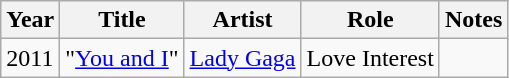<table class="wikitable sortable plainrowheaders">
<tr>
<th scope="col">Year</th>
<th scope="col">Title</th>
<th scope="col">Artist</th>
<th scope="col">Role</th>
<th scope="col" class="unsortable">Notes</th>
</tr>
<tr>
<td>2011</td>
<td>"<a href='#'>You and I</a>"</td>
<td><a href='#'>Lady Gaga</a></td>
<td>Love Interest</td>
<td></td>
</tr>
</table>
